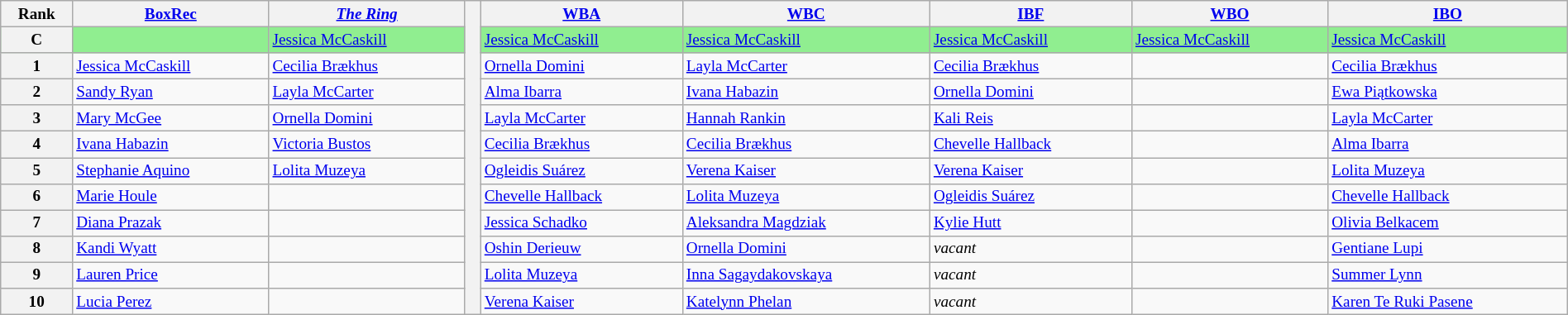<table class="wikitable" style="text-align:left; font-size:80%; width:100%;">
<tr>
<th>Rank</th>
<th><a href='#'>BoxRec</a></th>
<th><em><a href='#'>The Ring</a></em></th>
<th rowspan="12" style="width:1%;"></th>
<th><a href='#'>WBA</a></th>
<th><a href='#'>WBC</a></th>
<th><a href='#'>IBF</a></th>
<th><a href='#'>WBO</a></th>
<th><a href='#'>IBO</a></th>
</tr>
<tr style="background:lightgreen;">
<th scope="row">C</th>
<td></td>
<td> <a href='#'>Jessica McCaskill</a></td>
<td> <a href='#'>Jessica McCaskill</a></td>
<td> <a href='#'>Jessica McCaskill</a></td>
<td> <a href='#'>Jessica McCaskill</a></td>
<td> <a href='#'>Jessica McCaskill</a></td>
<td> <a href='#'>Jessica McCaskill</a></td>
</tr>
<tr>
<th scope="row">1</th>
<td> <a href='#'>Jessica McCaskill</a></td>
<td> <a href='#'>Cecilia Brækhus</a></td>
<td> <a href='#'>Ornella Domini</a></td>
<td> <a href='#'>Layla McCarter</a></td>
<td> <a href='#'>Cecilia Brækhus</a></td>
<td></td>
<td> <a href='#'>Cecilia Brækhus</a></td>
</tr>
<tr>
<th scope="row">2</th>
<td> <a href='#'>Sandy Ryan</a></td>
<td> <a href='#'>Layla McCarter</a></td>
<td> <a href='#'>Alma Ibarra</a></td>
<td> <a href='#'>Ivana Habazin</a></td>
<td> <a href='#'>Ornella Domini</a></td>
<td></td>
<td> <a href='#'>Ewa Piątkowska</a></td>
</tr>
<tr>
<th scope="row">3</th>
<td> <a href='#'>Mary McGee</a></td>
<td> <a href='#'>Ornella Domini</a></td>
<td> <a href='#'>Layla McCarter</a></td>
<td> <a href='#'>Hannah Rankin</a></td>
<td> <a href='#'>Kali Reis</a></td>
<td></td>
<td> <a href='#'>Layla McCarter</a></td>
</tr>
<tr>
<th scope="row">4</th>
<td> <a href='#'>Ivana Habazin</a></td>
<td> <a href='#'>Victoria Bustos</a></td>
<td> <a href='#'>Cecilia Brækhus</a></td>
<td> <a href='#'>Cecilia Brækhus</a></td>
<td> <a href='#'>Chevelle Hallback</a></td>
<td></td>
<td> <a href='#'>Alma Ibarra</a></td>
</tr>
<tr>
<th scope="row">5</th>
<td> <a href='#'>Stephanie Aquino</a></td>
<td> <a href='#'>Lolita Muzeya</a></td>
<td> <a href='#'>Ogleidis Suárez</a></td>
<td> <a href='#'>Verena Kaiser</a></td>
<td> <a href='#'>Verena Kaiser</a></td>
<td></td>
<td> <a href='#'>Lolita Muzeya</a></td>
</tr>
<tr>
<th scope="row">6</th>
<td> <a href='#'>Marie Houle</a></td>
<td></td>
<td> <a href='#'>Chevelle Hallback</a></td>
<td> <a href='#'>Lolita Muzeya</a></td>
<td> <a href='#'>Ogleidis Suárez</a></td>
<td></td>
<td> <a href='#'>Chevelle Hallback</a></td>
</tr>
<tr>
<th scope="row">7</th>
<td> <a href='#'>Diana Prazak</a></td>
<td></td>
<td> <a href='#'>Jessica Schadko</a></td>
<td> <a href='#'>Aleksandra Magdziak</a></td>
<td> <a href='#'>Kylie Hutt</a></td>
<td></td>
<td> <a href='#'>Olivia Belkacem</a></td>
</tr>
<tr>
<th scope="row">8</th>
<td> <a href='#'>Kandi Wyatt</a></td>
<td></td>
<td> <a href='#'>Oshin Derieuw</a></td>
<td> <a href='#'>Ornella Domini</a></td>
<td><em>vacant</em></td>
<td></td>
<td> <a href='#'>Gentiane Lupi</a></td>
</tr>
<tr>
<th scope="row">9</th>
<td> <a href='#'>Lauren Price</a></td>
<td></td>
<td> <a href='#'>Lolita Muzeya</a></td>
<td> <a href='#'>Inna Sagaydakovskaya</a></td>
<td><em>vacant</em></td>
<td></td>
<td> <a href='#'>Summer Lynn</a></td>
</tr>
<tr>
<th scope="row">10</th>
<td> <a href='#'>Lucia Perez</a></td>
<td></td>
<td> <a href='#'>Verena Kaiser</a></td>
<td> <a href='#'>Katelynn Phelan</a></td>
<td><em>vacant</em></td>
<td></td>
<td> <a href='#'>Karen Te Ruki Pasene</a></td>
</tr>
</table>
